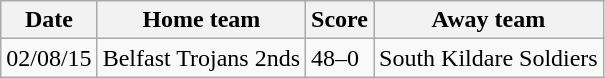<table class="wikitable">
<tr>
<th>Date</th>
<th>Home team</th>
<th>Score</th>
<th>Away team</th>
</tr>
<tr>
<td>02/08/15</td>
<td>Belfast Trojans 2nds</td>
<td>48–0</td>
<td>South Kildare Soldiers</td>
</tr>
</table>
